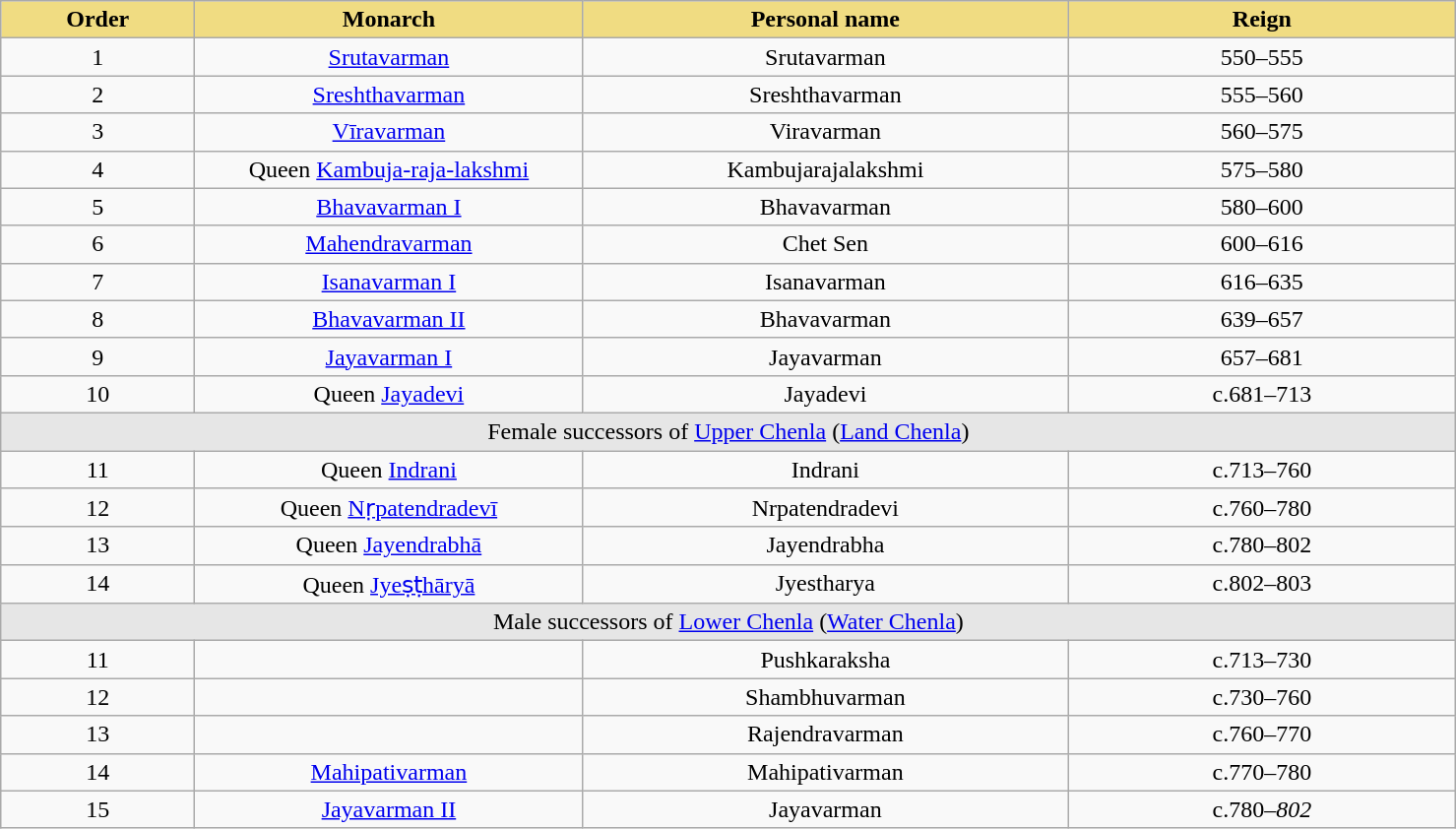<table class="wikitable">
<tr>
<th style="background-color:#F0DC82" width=10%>Order</th>
<th style="background-color:#F0DC82" width=20%>Monarch</th>
<th style="background-color:#F0DC82" width=25%>Personal name</th>
<th style="background-color:#F0DC82" width=20%>Reign</th>
</tr>
<tr>
<td align="center">1</td>
<td align="center"><a href='#'>Srutavarman</a></td>
<td align="center">Srutavarman</td>
<td align="center">550–555</td>
</tr>
<tr>
<td align="center">2</td>
<td align="center"><a href='#'>Sreshthavarman</a></td>
<td align="center">Sreshthavarman</td>
<td align="center">555–560</td>
</tr>
<tr>
<td align="center">3</td>
<td align="center"><a href='#'>Vīravarman</a></td>
<td align="center">Viravarman</td>
<td align="center">560–575</td>
</tr>
<tr>
<td align="center">4</td>
<td align="center">Queen <a href='#'>Kambuja-raja-lakshmi</a></td>
<td align="center">Kambujarajalakshmi</td>
<td align="center">575–580</td>
</tr>
<tr>
<td align="center">5</td>
<td align="center"><a href='#'>Bhavavarman I</a></td>
<td align="center">Bhavavarman</td>
<td align="center">580–600</td>
</tr>
<tr>
<td align="center">6</td>
<td align="center"><a href='#'>Mahendravarman</a></td>
<td align="center">Chet Sen</td>
<td align="center">600–616</td>
</tr>
<tr>
<td align="center">7</td>
<td align="center"><a href='#'>Isanavarman I</a></td>
<td align="center">Isanavarman</td>
<td align="center">616–635</td>
</tr>
<tr>
<td align="center">8</td>
<td align="center"><a href='#'>Bhavavarman II</a></td>
<td align="center">Bhavavarman</td>
<td align="center">639–657</td>
</tr>
<tr>
<td align="center">9</td>
<td align="center"><a href='#'>Jayavarman I</a></td>
<td align="center">Jayavarman</td>
<td align="center">657–681</td>
</tr>
<tr>
<td align="center">10</td>
<td align="center">Queen <a href='#'>Jayadevi</a></td>
<td align="center">Jayadevi</td>
<td align="center">c.681–713</td>
</tr>
<tr>
<td colspan=4 align="center" style="background:#E6E6E6;">Female successors of <a href='#'>Upper Chenla</a> (<a href='#'>Land Chenla</a>)</td>
</tr>
<tr>
<td align="center">11</td>
<td align="center">Queen <a href='#'>Indrani</a></td>
<td align="center">Indrani</td>
<td align="center">c.713–760</td>
</tr>
<tr>
<td align="center">12</td>
<td align="center">Queen <a href='#'>Nṛpatendradevī</a></td>
<td align="center">Nrpatendradevi</td>
<td align="center">c.760–780</td>
</tr>
<tr>
<td align="center">13</td>
<td align="center">Queen <a href='#'>Jayendrabhā</a></td>
<td align="center">Jayendrabha</td>
<td align="center">c.780–802</td>
</tr>
<tr>
<td align="center">14</td>
<td align="center">Queen <a href='#'>Jyeṣṭhāryā</a></td>
<td align="center">Jyestharya</td>
<td align="center">c.802–803</td>
</tr>
<tr>
<td colspan=4 align="center" style="background:#E6E6E6;">Male successors of <a href='#'>Lower Chenla</a> (<a href='#'>Water Chenla</a>)</td>
</tr>
<tr>
<td align="center">11</td>
<td align="center"></td>
<td align="center">Pushkaraksha</td>
<td align="center">c.713–730</td>
</tr>
<tr>
<td align="center">12</td>
<td align="center"></td>
<td align="center">Shambhuvarman</td>
<td align="center">c.730–760</td>
</tr>
<tr>
<td align="center">13</td>
<td align="center"></td>
<td align="center">Rajendravarman</td>
<td align="center">c.760–770</td>
</tr>
<tr>
<td align="center">14</td>
<td align="center"><a href='#'>Mahipativarman</a></td>
<td align="center">Mahipativarman</td>
<td align="center">c.770–780</td>
</tr>
<tr>
<td align="center">15</td>
<td align="center"><a href='#'>Jayavarman II</a></td>
<td align="center">Jayavarman</td>
<td align="center">c.780–<em>802</em></td>
</tr>
</table>
